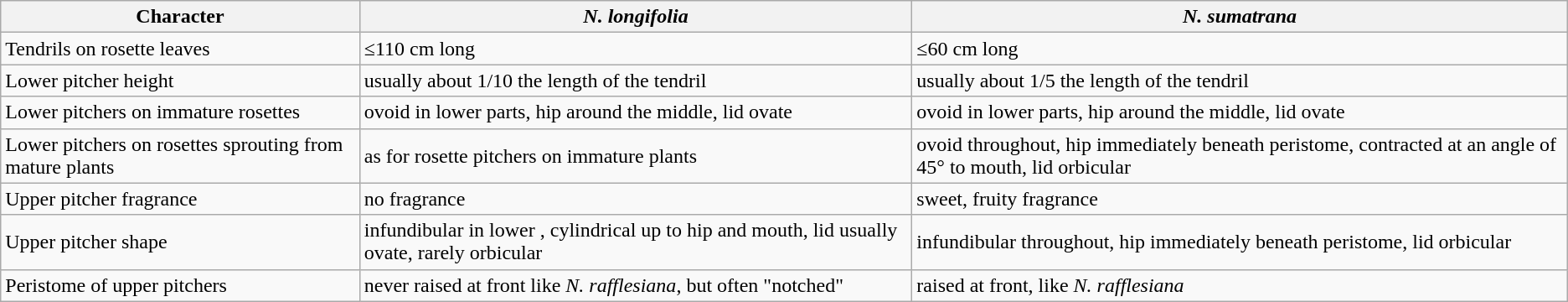<table class="wikitable" text-align: left;">
<tr>
<th>Character</th>
<th><em>N. longifolia</em></th>
<th><em>N. sumatrana</em></th>
</tr>
<tr>
<td>Tendrils on rosette leaves</td>
<td>≤110 cm long</td>
<td>≤60 cm long</td>
</tr>
<tr>
<td>Lower pitcher height</td>
<td>usually about 1/10 the length of the tendril</td>
<td>usually about 1/5 the length of the tendril</td>
</tr>
<tr>
<td>Lower pitchers on immature rosettes</td>
<td>ovoid in lower parts, hip around the middle, lid ovate</td>
<td>ovoid in lower parts, hip around the middle, lid ovate</td>
</tr>
<tr>
<td>Lower pitchers on rosettes sprouting from mature plants</td>
<td>as for rosette pitchers on immature plants</td>
<td>ovoid throughout, hip immediately beneath peristome, contracted at an angle of 45° to mouth, lid orbicular</td>
</tr>
<tr>
<td>Upper pitcher fragrance</td>
<td>no fragrance</td>
<td>sweet, fruity fragrance</td>
</tr>
<tr>
<td>Upper pitcher shape</td>
<td>infundibular in lower , cylindrical up to hip and mouth, lid usually ovate, rarely orbicular</td>
<td>infundibular throughout, hip immediately beneath peristome, lid orbicular</td>
</tr>
<tr>
<td>Peristome of upper pitchers</td>
<td>never raised at front like <em>N. rafflesiana</em>, but often "notched"</td>
<td>raised at front, like <em>N. rafflesiana</em></td>
</tr>
</table>
